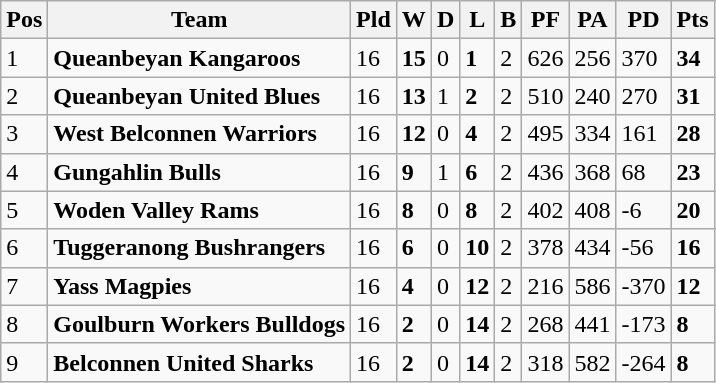<table class="wikitable">
<tr>
<th>Pos</th>
<th>Team</th>
<th>Pld</th>
<th>W</th>
<th>D</th>
<th>L</th>
<th>B</th>
<th>PF</th>
<th>PA</th>
<th>PD</th>
<th>Pts</th>
</tr>
<tr>
<td>1</td>
<td> <strong>Queanbeyan Kangaroos</strong></td>
<td>16</td>
<td><strong>15</strong></td>
<td>0</td>
<td><strong>1</strong></td>
<td>2</td>
<td>626</td>
<td>256</td>
<td>370</td>
<td><strong>34</strong></td>
</tr>
<tr>
<td>2</td>
<td> <strong>Queanbeyan United Blues</strong></td>
<td>16</td>
<td><strong>13</strong></td>
<td>1</td>
<td><strong>2</strong></td>
<td>2</td>
<td>510</td>
<td>240</td>
<td>270</td>
<td><strong>31</strong></td>
</tr>
<tr>
<td>3</td>
<td> <strong>West Belconnen Warriors</strong></td>
<td>16</td>
<td><strong>12</strong></td>
<td>0</td>
<td><strong>4</strong></td>
<td>2</td>
<td>495</td>
<td>334</td>
<td>161</td>
<td><strong>28</strong></td>
</tr>
<tr>
<td>4</td>
<td> <strong>Gungahlin Bulls</strong></td>
<td>16</td>
<td><strong>9</strong></td>
<td>1</td>
<td><strong>6</strong></td>
<td>2</td>
<td>436</td>
<td>368</td>
<td>68</td>
<td><strong>23</strong></td>
</tr>
<tr>
<td>5</td>
<td> <strong>Woden Valley Rams</strong></td>
<td>16</td>
<td><strong>8</strong></td>
<td>0</td>
<td><strong>8</strong></td>
<td>2</td>
<td>402</td>
<td>408</td>
<td>-6</td>
<td><strong>20</strong></td>
</tr>
<tr>
<td>6</td>
<td> <strong>Tuggeranong Bushrangers</strong></td>
<td>16</td>
<td><strong>6</strong></td>
<td>0</td>
<td><strong>10</strong></td>
<td>2</td>
<td>378</td>
<td>434</td>
<td>-56</td>
<td><strong>16</strong></td>
</tr>
<tr>
<td>7</td>
<td> <strong>Yass Magpies</strong></td>
<td>16</td>
<td><strong>4</strong></td>
<td>0</td>
<td><strong>12</strong></td>
<td>2</td>
<td>216</td>
<td>586</td>
<td>-370</td>
<td><strong>12</strong></td>
</tr>
<tr>
<td>8</td>
<td> <strong>Goulburn Workers Bulldogs</strong></td>
<td>16</td>
<td><strong>2</strong></td>
<td>0</td>
<td><strong>14</strong></td>
<td>2</td>
<td>268</td>
<td>441</td>
<td>-173</td>
<td><strong>8</strong></td>
</tr>
<tr>
<td>9</td>
<td> <strong>Belconnen United Sharks</strong></td>
<td>16</td>
<td><strong>2</strong></td>
<td>0</td>
<td><strong>14</strong></td>
<td>2</td>
<td>318</td>
<td>582</td>
<td>-264</td>
<td><strong>8</strong></td>
</tr>
</table>
